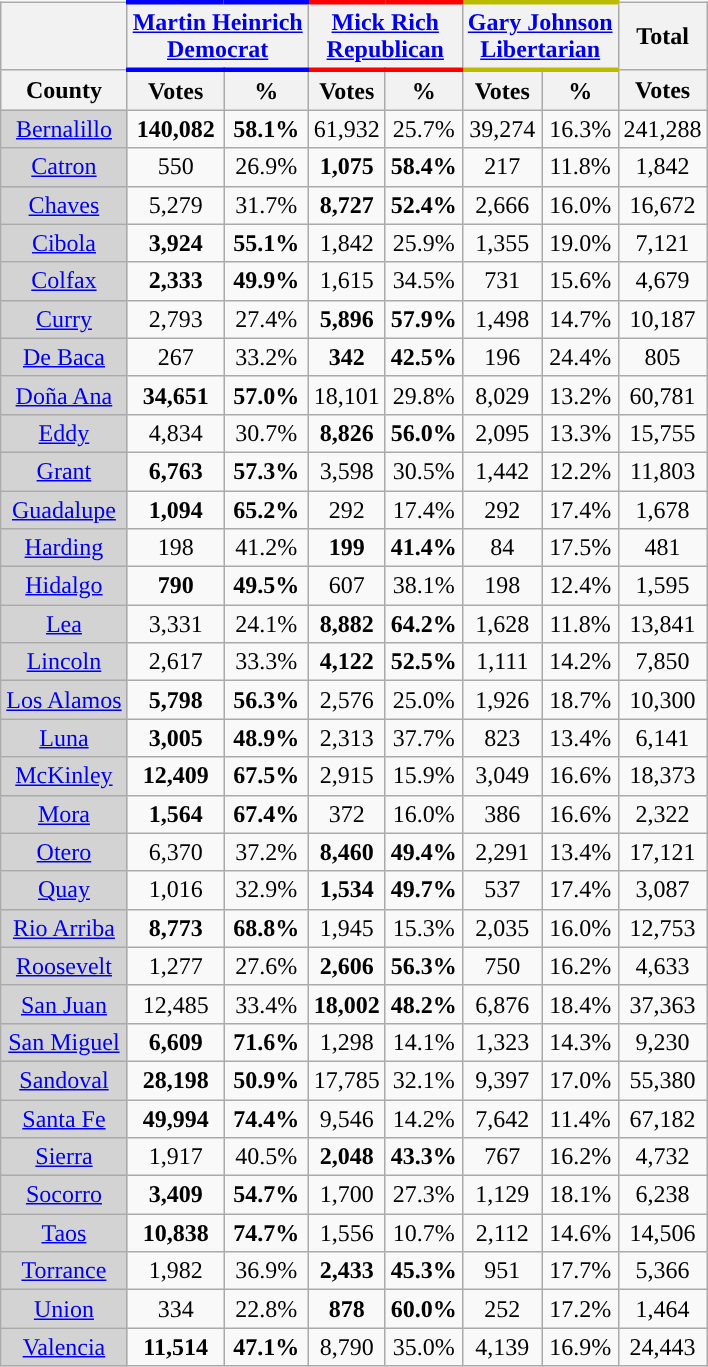<table class="wikitable sortable" style="text-align:center">
<tr>
<th></th>
<th colspan="2" style="border-top:solid #00f 3px; border-bottom:solid #00f 3px;"><a href='#'>Martin Heinrich</a><br><a href='#'>Democrat</a></th>
<th colspan="2" style="border-top:solid #f00 3px; border-bottom:solid #f00 3px;"><a href='#'>Mick Rich</a><br><a href='#'>Republican</a></th>
<th colspan="2" style="border-top:solid #bb0 3px; border-bottom:solid #bb0 3px;"><a href='#'>Gary Johnson</a><br><a href='#'>Libertarian</a></th>
<th colspan="1" style="text-align:center;">Total</th>
</tr>
<tr>
<th style="text-align:center;">County</th>
<th style="text-align:center;" data-sort-type="number">Votes</th>
<th style="text-align:center;" data-sort-type="number">%</th>
<th style="text-align:center;" data-sort-type="number">Votes</th>
<th style="text-align:center;" data-sort-type="number">%</th>
<th style="text-align:center;" data-sort-type="number">Votes</th>
<th style="text-align:center;" data-sort-type="number">%</th>
<th style="text-align:center;" data-sort-type="number">Votes</th>
</tr>
<tr>
<td style="background:#d3d3d3;"><a href='#'>Bernalillo</a></td>
<td><strong>140,082</strong></td>
<td><strong>58.1%</strong></td>
<td>61,932</td>
<td>25.7%</td>
<td>39,274</td>
<td>16.3%</td>
<td>241,288</td>
</tr>
<tr>
<td style="background:#d3d3d3;"'><a href='#'>Catron</a></td>
<td>550</td>
<td>26.9%</td>
<td><strong>1,075</strong></td>
<td><strong>58.4%</strong></td>
<td>217</td>
<td>11.8%</td>
<td>1,842</td>
</tr>
<tr>
<td style="background:#d3d3d3;'"><a href='#'>Chaves</a></td>
<td>5,279</td>
<td>31.7%</td>
<td><strong>8,727</strong></td>
<td><strong>52.4%</strong></td>
<td>2,666</td>
<td>16.0%</td>
<td>16,672</td>
</tr>
<tr>
<td style='background:#d3d3d3;'><a href='#'>Cibola</a></td>
<td><strong>3,924</strong></td>
<td><strong>55.1%</strong></td>
<td>1,842</td>
<td>25.9%</td>
<td>1,355</td>
<td>19.0%</td>
<td>7,121</td>
</tr>
<tr>
<td style='background:#d3d3d3;'><a href='#'>Colfax</a></td>
<td><strong>2,333</strong></td>
<td><strong>49.9%</strong></td>
<td>1,615</td>
<td>34.5%</td>
<td>731</td>
<td>15.6%</td>
<td>4,679</td>
</tr>
<tr>
<td style='background:#d3d3d3;'><a href='#'>Curry</a></td>
<td>2,793</td>
<td>27.4%</td>
<td><strong>5,896</strong></td>
<td><strong>57.9%</strong></td>
<td>1,498</td>
<td>14.7%</td>
<td>10,187</td>
</tr>
<tr>
<td style='background:#d3d3d3;'><a href='#'>De Baca</a></td>
<td>267</td>
<td>33.2%</td>
<td><strong>342</strong></td>
<td><strong>42.5%</strong></td>
<td>196</td>
<td>24.4%</td>
<td>805</td>
</tr>
<tr>
<td style='background:#d3d3d3;'><a href='#'>Doña Ana</a></td>
<td><strong>34,651</strong></td>
<td><strong>57.0%</strong></td>
<td>18,101</td>
<td>29.8%</td>
<td>8,029</td>
<td>13.2%</td>
<td>60,781</td>
</tr>
<tr>
<td style='background:#d3d3d3;'><a href='#'>Eddy</a></td>
<td>4,834</td>
<td>30.7%</td>
<td><strong>8,826</strong></td>
<td><strong>56.0%</strong></td>
<td>2,095</td>
<td>13.3%</td>
<td>15,755</td>
</tr>
<tr>
<td style='background:#d3d3d3;'><a href='#'>Grant</a></td>
<td><strong>6,763</strong></td>
<td><strong>57.3%</strong></td>
<td>3,598</td>
<td>30.5%</td>
<td>1,442</td>
<td>12.2%</td>
<td>11,803</td>
</tr>
<tr>
<td style='background:#d3d3d3;'><a href='#'>Guadalupe</a></td>
<td><strong>1,094</strong></td>
<td><strong>65.2%</strong></td>
<td>292</td>
<td>17.4%</td>
<td>292</td>
<td>17.4%</td>
<td>1,678</td>
</tr>
<tr>
<td style='background:#d3d3d3;'><a href='#'>Harding</a></td>
<td>198</td>
<td>41.2%</td>
<td><strong>199</strong></td>
<td><strong>41.4%</strong></td>
<td>84</td>
<td>17.5%</td>
<td>481</td>
</tr>
<tr>
<td style='background:#d3d3d3;'><a href='#'>Hidalgo</a></td>
<td><strong>790</strong></td>
<td><strong>49.5%</strong></td>
<td>607</td>
<td>38.1%</td>
<td>198</td>
<td>12.4%</td>
<td>1,595</td>
</tr>
<tr>
<td style='background:#d3d3d3;'><a href='#'>Lea</a></td>
<td>3,331</td>
<td>24.1%</td>
<td><strong>8,882</strong></td>
<td><strong>64.2%</strong></td>
<td>1,628</td>
<td>11.8%</td>
<td>13,841</td>
</tr>
<tr>
<td style='background:#d3d3d3;'><a href='#'>Lincoln</a></td>
<td>2,617</td>
<td>33.3%</td>
<td><strong>4,122</strong></td>
<td><strong>52.5%</strong></td>
<td>1,111</td>
<td>14.2%</td>
<td>7,850</td>
</tr>
<tr>
<td style='background:#d3d3d3;'><a href='#'>Los Alamos</a></td>
<td><strong>5,798</strong></td>
<td><strong>56.3%</strong></td>
<td>2,576</td>
<td>25.0%</td>
<td>1,926</td>
<td>18.7%</td>
<td>10,300</td>
</tr>
<tr>
<td style='background:#d3d3d3;'><a href='#'>Luna</a></td>
<td><strong>3,005</strong></td>
<td><strong>48.9%</strong></td>
<td>2,313</td>
<td>37.7%</td>
<td>823</td>
<td>13.4%</td>
<td>6,141</td>
</tr>
<tr>
<td style='background:#d3d3d3;'><a href='#'>McKinley</a></td>
<td><strong>12,409</strong></td>
<td><strong>67.5%</strong></td>
<td>2,915</td>
<td>15.9%</td>
<td>3,049</td>
<td>16.6%</td>
<td>18,373</td>
</tr>
<tr>
<td style='background:#d3d3d3;'><a href='#'>Mora</a></td>
<td><strong>1,564</strong></td>
<td><strong>67.4%</strong></td>
<td>372</td>
<td>16.0%</td>
<td>386</td>
<td>16.6%</td>
<td>2,322</td>
</tr>
<tr>
<td style='background:#d3d3d3;'><a href='#'>Otero</a></td>
<td>6,370</td>
<td>37.2%</td>
<td><strong>8,460</strong></td>
<td><strong>49.4%</strong></td>
<td>2,291</td>
<td>13.4%</td>
<td>17,121</td>
</tr>
<tr>
<td style='background:#d3d3d3;'><a href='#'>Quay</a></td>
<td>1,016</td>
<td>32.9%</td>
<td><strong>1,534</strong></td>
<td><strong>49.7%</strong></td>
<td>537</td>
<td>17.4%</td>
<td>3,087</td>
</tr>
<tr>
<td style='background:#d3d3d3;'><a href='#'>Rio Arriba</a></td>
<td><strong>8,773</strong></td>
<td><strong>68.8%</strong></td>
<td>1,945</td>
<td>15.3%</td>
<td>2,035</td>
<td>16.0%</td>
<td>12,753</td>
</tr>
<tr>
<td style='background:#d3d3d3;'><a href='#'>Roosevelt</a></td>
<td>1,277</td>
<td>27.6%</td>
<td><strong>2,606</strong></td>
<td><strong>56.3%</strong></td>
<td>750</td>
<td>16.2%</td>
<td>4,633</td>
</tr>
<tr>
<td style='background:#d3d3d3;'><a href='#'>San Juan</a></td>
<td>12,485</td>
<td>33.4%</td>
<td><strong>18,002</strong></td>
<td><strong>48.2%</strong></td>
<td>6,876</td>
<td>18.4%</td>
<td>37,363</td>
</tr>
<tr>
<td style='background:#d3d3d3;'><a href='#'>San Miguel</a></td>
<td><strong>6,609</strong></td>
<td><strong>71.6%</strong></td>
<td>1,298</td>
<td>14.1%</td>
<td>1,323</td>
<td>14.3%</td>
<td>9,230</td>
</tr>
<tr>
<td style='background:#d3d3d3;'><a href='#'>Sandoval</a></td>
<td><strong>28,198</strong></td>
<td><strong>50.9%</strong></td>
<td>17,785</td>
<td>32.1%</td>
<td>9,397</td>
<td>17.0%</td>
<td>55,380</td>
</tr>
<tr>
<td style='background:#d3d3d3;'><a href='#'>Santa Fe</a></td>
<td><strong>49,994</strong></td>
<td><strong>74.4%</strong></td>
<td>9,546</td>
<td>14.2%</td>
<td>7,642</td>
<td>11.4%</td>
<td>67,182</td>
</tr>
<tr>
<td style='background:#d3d3d3;'><a href='#'>Sierra</a></td>
<td>1,917</td>
<td>40.5%</td>
<td><strong>2,048</strong></td>
<td><strong>43.3%</strong></td>
<td>767</td>
<td>16.2%</td>
<td>4,732</td>
</tr>
<tr>
<td style='background:#d3d3d3;'><a href='#'>Socorro</a></td>
<td><strong>3,409</strong></td>
<td><strong>54.7%</strong></td>
<td>1,700</td>
<td>27.3%</td>
<td>1,129</td>
<td>18.1%</td>
<td>6,238</td>
</tr>
<tr>
<td style='background:#d3d3d3;'><a href='#'>Taos</a></td>
<td><strong>10,838</strong></td>
<td><strong>74.7%</strong></td>
<td>1,556</td>
<td>10.7%</td>
<td>2,112</td>
<td>14.6%</td>
<td>14,506</td>
</tr>
<tr>
<td style='background:#d3d3d3;'><a href='#'>Torrance</a></td>
<td>1,982</td>
<td>36.9%</td>
<td><strong>2,433</strong></td>
<td><strong>45.3%</strong></td>
<td>951</td>
<td>17.7%</td>
<td>5,366</td>
</tr>
<tr>
<td style='background:#d3d3d3;'><a href='#'>Union</a></td>
<td>334</td>
<td>22.8%</td>
<td><strong>878</strong></td>
<td><strong>60.0%</strong></td>
<td>252</td>
<td>17.2%</td>
<td>1,464</td>
</tr>
<tr>
<td style='background:#d3d3d3;'><a href='#'>Valencia</a></td>
<td><strong>11,514</strong></td>
<td><strong>47.1%</strong></td>
<td>8,790</td>
<td>35.0%</td>
<td>4,139</td>
<td>16.9%</td>
<td>24,443</td>
</tr>
</table>
